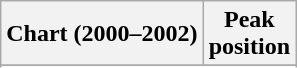<table class="wikitable sortable plainrowheaders" style="text-align:center">
<tr>
<th>Chart (2000–2002)</th>
<th>Peak<br>position</th>
</tr>
<tr>
</tr>
<tr>
</tr>
</table>
